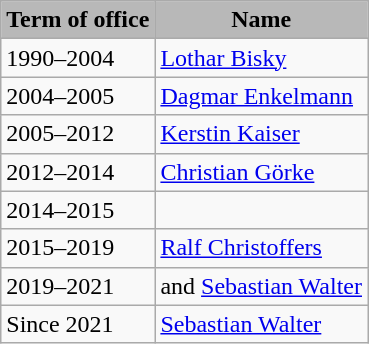<table class="wikitable">
<tr>
<th style="background:#B8B8B8"><strong>Term of office</strong></th>
<th style="background:#B8B8B8">Name</th>
</tr>
<tr>
<td>1990–2004</td>
<td><a href='#'>Lothar Bisky</a></td>
</tr>
<tr>
<td>2004–2005</td>
<td><a href='#'>Dagmar Enkelmann</a></td>
</tr>
<tr>
<td>2005–2012</td>
<td><a href='#'>Kerstin Kaiser</a></td>
</tr>
<tr>
<td>2012–2014</td>
<td><a href='#'>Christian Görke</a></td>
</tr>
<tr>
<td>2014–2015</td>
<td></td>
</tr>
<tr>
<td>2015–2019</td>
<td><a href='#'>Ralf Christoffers</a></td>
</tr>
<tr>
<td>2019–2021</td>
<td> and <a href='#'>Sebastian Walter</a></td>
</tr>
<tr>
<td>Since 2021</td>
<td><a href='#'>Sebastian Walter</a></td>
</tr>
</table>
